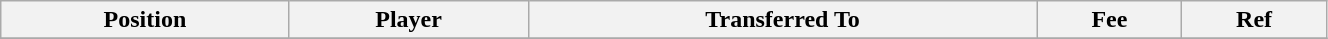<table class="wikitable sortable" style="width:70%; text-align:center; font-size:100%; text-align:left;">
<tr>
<th>Position</th>
<th>Player</th>
<th>Transferred To</th>
<th>Fee</th>
<th>Ref</th>
</tr>
<tr>
</tr>
</table>
